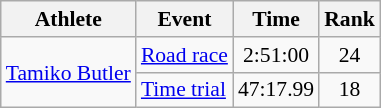<table class=wikitable style="font-size:90%">
<tr>
<th>Athlete</th>
<th>Event</th>
<th>Time</th>
<th>Rank</th>
</tr>
<tr align=center>
<td align=left rowspan=2><a href='#'>Tamiko Butler</a></td>
<td align=left><a href='#'>Road race</a></td>
<td>2:51:00</td>
<td>24</td>
</tr>
<tr align=center>
<td align=left><a href='#'>Time trial</a></td>
<td>47:17.99</td>
<td>18</td>
</tr>
</table>
